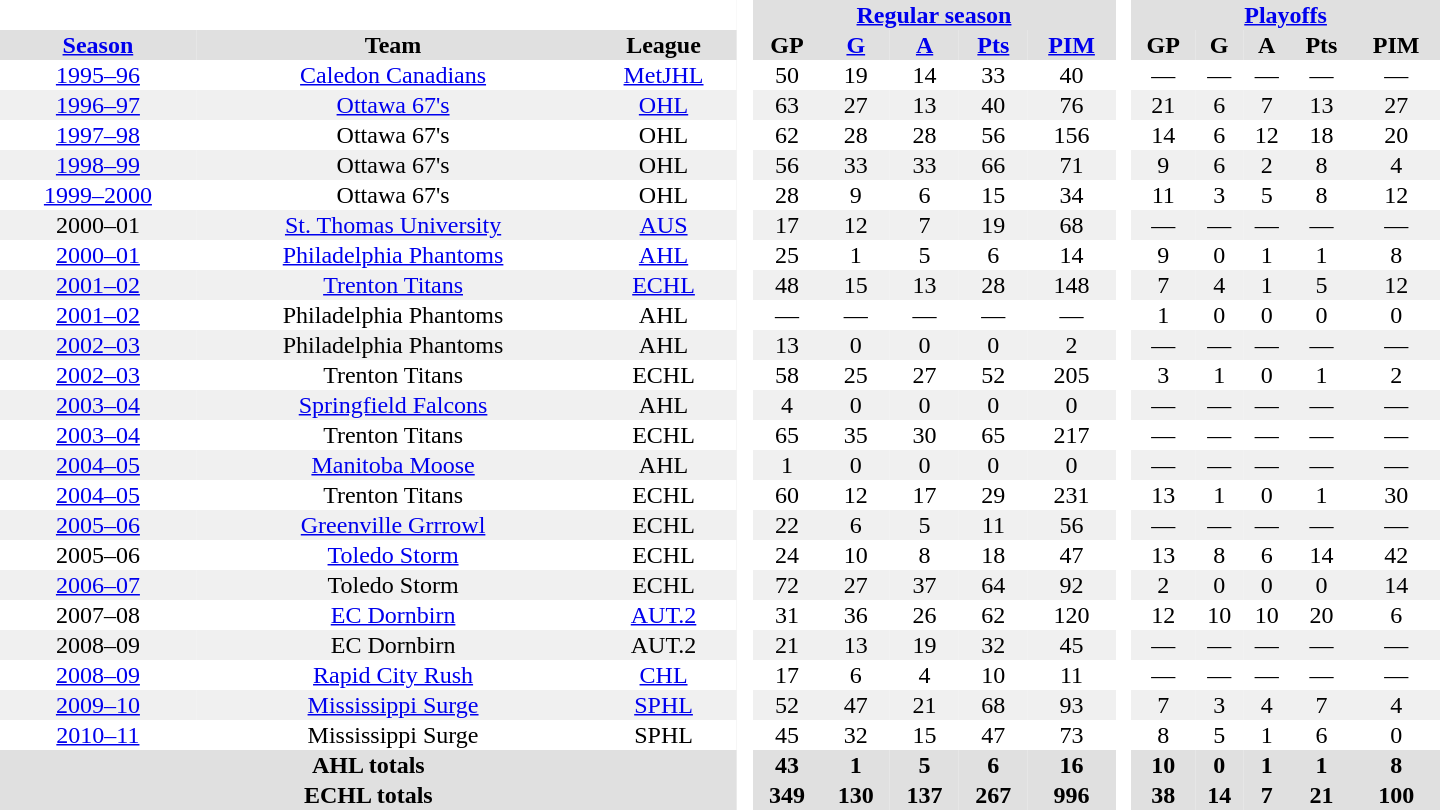<table border="0" cellpadding="1" cellspacing="0" style="text-align:center; width:60em">
<tr bgcolor="#e0e0e0">
<th colspan="3" bgcolor="#ffffff"> </th>
<th rowspan="100" bgcolor="#ffffff"> </th>
<th colspan="5"><a href='#'>Regular season</a></th>
<th rowspan="100" bgcolor="#ffffff"> </th>
<th colspan="5"><a href='#'>Playoffs</a></th>
</tr>
<tr bgcolor="#e0e0e0">
<th><a href='#'>Season</a></th>
<th>Team</th>
<th>League</th>
<th>GP</th>
<th><a href='#'>G</a></th>
<th><a href='#'>A</a></th>
<th><a href='#'>Pts</a></th>
<th><a href='#'>PIM</a></th>
<th>GP</th>
<th>G</th>
<th>A</th>
<th>Pts</th>
<th>PIM</th>
</tr>
<tr>
<td><a href='#'>1995–96</a></td>
<td><a href='#'>Caledon Canadians</a></td>
<td><a href='#'>MetJHL</a></td>
<td>50</td>
<td>19</td>
<td>14</td>
<td>33</td>
<td>40</td>
<td>—</td>
<td>—</td>
<td>—</td>
<td>—</td>
<td>—</td>
</tr>
<tr bgcolor="#f0f0f0">
<td><a href='#'>1996–97</a></td>
<td><a href='#'>Ottawa 67's</a></td>
<td><a href='#'>OHL</a></td>
<td>63</td>
<td>27</td>
<td>13</td>
<td>40</td>
<td>76</td>
<td>21</td>
<td>6</td>
<td>7</td>
<td>13</td>
<td>27</td>
</tr>
<tr>
<td><a href='#'>1997–98</a></td>
<td>Ottawa 67's</td>
<td>OHL</td>
<td>62</td>
<td>28</td>
<td>28</td>
<td>56</td>
<td>156</td>
<td>14</td>
<td>6</td>
<td>12</td>
<td>18</td>
<td>20</td>
</tr>
<tr bgcolor="#f0f0f0">
<td><a href='#'>1998–99</a></td>
<td>Ottawa 67's</td>
<td>OHL</td>
<td>56</td>
<td>33</td>
<td>33</td>
<td>66</td>
<td>71</td>
<td>9</td>
<td>6</td>
<td>2</td>
<td>8</td>
<td>4</td>
</tr>
<tr>
<td><a href='#'>1999–2000</a></td>
<td>Ottawa 67's</td>
<td>OHL</td>
<td>28</td>
<td>9</td>
<td>6</td>
<td>15</td>
<td>34</td>
<td>11</td>
<td>3</td>
<td>5</td>
<td>8</td>
<td>12</td>
</tr>
<tr bgcolor="#f0f0f0">
<td>2000–01</td>
<td><a href='#'>St. Thomas University</a></td>
<td><a href='#'>AUS</a></td>
<td>17</td>
<td>12</td>
<td>7</td>
<td>19</td>
<td>68</td>
<td>—</td>
<td>—</td>
<td>—</td>
<td>—</td>
<td>—</td>
</tr>
<tr>
<td><a href='#'>2000–01</a></td>
<td><a href='#'>Philadelphia Phantoms</a></td>
<td><a href='#'>AHL</a></td>
<td>25</td>
<td>1</td>
<td>5</td>
<td>6</td>
<td>14</td>
<td>9</td>
<td>0</td>
<td>1</td>
<td>1</td>
<td>8</td>
</tr>
<tr bgcolor="#f0f0f0">
<td><a href='#'>2001–02</a></td>
<td><a href='#'>Trenton Titans</a></td>
<td><a href='#'>ECHL</a></td>
<td>48</td>
<td>15</td>
<td>13</td>
<td>28</td>
<td>148</td>
<td>7</td>
<td>4</td>
<td>1</td>
<td>5</td>
<td>12</td>
</tr>
<tr>
<td><a href='#'>2001–02</a></td>
<td>Philadelphia Phantoms</td>
<td>AHL</td>
<td>—</td>
<td>—</td>
<td>—</td>
<td>—</td>
<td>—</td>
<td>1</td>
<td>0</td>
<td>0</td>
<td>0</td>
<td>0</td>
</tr>
<tr bgcolor="#f0f0f0">
<td><a href='#'>2002–03</a></td>
<td>Philadelphia Phantoms</td>
<td>AHL</td>
<td>13</td>
<td>0</td>
<td>0</td>
<td>0</td>
<td>2</td>
<td>—</td>
<td>—</td>
<td>—</td>
<td>—</td>
<td>—</td>
</tr>
<tr>
<td><a href='#'>2002–03</a></td>
<td>Trenton Titans</td>
<td>ECHL</td>
<td>58</td>
<td>25</td>
<td>27</td>
<td>52</td>
<td>205</td>
<td>3</td>
<td>1</td>
<td>0</td>
<td>1</td>
<td>2</td>
</tr>
<tr bgcolor="#f0f0f0">
<td><a href='#'>2003–04</a></td>
<td><a href='#'>Springfield Falcons</a></td>
<td>AHL</td>
<td>4</td>
<td>0</td>
<td>0</td>
<td>0</td>
<td>0</td>
<td>—</td>
<td>—</td>
<td>—</td>
<td>—</td>
<td>—</td>
</tr>
<tr>
<td><a href='#'>2003–04</a></td>
<td>Trenton Titans</td>
<td>ECHL</td>
<td>65</td>
<td>35</td>
<td>30</td>
<td>65</td>
<td>217</td>
<td>—</td>
<td>—</td>
<td>—</td>
<td>—</td>
<td>—</td>
</tr>
<tr bgcolor="#f0f0f0">
<td><a href='#'>2004–05</a></td>
<td><a href='#'>Manitoba Moose</a></td>
<td>AHL</td>
<td>1</td>
<td>0</td>
<td>0</td>
<td>0</td>
<td>0</td>
<td>—</td>
<td>—</td>
<td>—</td>
<td>—</td>
<td>—</td>
</tr>
<tr>
<td><a href='#'>2004–05</a></td>
<td>Trenton Titans</td>
<td>ECHL</td>
<td>60</td>
<td>12</td>
<td>17</td>
<td>29</td>
<td>231</td>
<td>13</td>
<td>1</td>
<td>0</td>
<td>1</td>
<td>30</td>
</tr>
<tr bgcolor="#f0f0f0">
<td><a href='#'>2005–06</a></td>
<td><a href='#'>Greenville Grrrowl</a></td>
<td>ECHL</td>
<td>22</td>
<td>6</td>
<td>5</td>
<td>11</td>
<td>56</td>
<td>—</td>
<td>—</td>
<td>—</td>
<td>—</td>
<td>—</td>
</tr>
<tr>
<td>2005–06</td>
<td><a href='#'>Toledo Storm</a></td>
<td>ECHL</td>
<td>24</td>
<td>10</td>
<td>8</td>
<td>18</td>
<td>47</td>
<td>13</td>
<td>8</td>
<td>6</td>
<td>14</td>
<td>42</td>
</tr>
<tr bgcolor="#f0f0f0">
<td><a href='#'>2006–07</a></td>
<td>Toledo Storm</td>
<td>ECHL</td>
<td>72</td>
<td>27</td>
<td>37</td>
<td>64</td>
<td>92</td>
<td>2</td>
<td>0</td>
<td>0</td>
<td>0</td>
<td>14</td>
</tr>
<tr>
<td>2007–08</td>
<td><a href='#'>EC Dornbirn</a></td>
<td><a href='#'>AUT.2</a></td>
<td>31</td>
<td>36</td>
<td>26</td>
<td>62</td>
<td>120</td>
<td>12</td>
<td>10</td>
<td>10</td>
<td>20</td>
<td>6</td>
</tr>
<tr bgcolor="#f0f0f0">
<td>2008–09</td>
<td>EC Dornbirn</td>
<td>AUT.2</td>
<td>21</td>
<td>13</td>
<td>19</td>
<td>32</td>
<td>45</td>
<td>—</td>
<td>—</td>
<td>—</td>
<td>—</td>
<td>—</td>
</tr>
<tr>
<td><a href='#'>2008–09</a></td>
<td><a href='#'>Rapid City Rush</a></td>
<td><a href='#'>CHL</a></td>
<td>17</td>
<td>6</td>
<td>4</td>
<td>10</td>
<td>11</td>
<td>—</td>
<td>—</td>
<td>—</td>
<td>—</td>
<td>—</td>
</tr>
<tr bgcolor="#f0f0f0">
<td><a href='#'>2009–10</a></td>
<td><a href='#'>Mississippi Surge</a></td>
<td><a href='#'>SPHL</a></td>
<td>52</td>
<td>47</td>
<td>21</td>
<td>68</td>
<td>93</td>
<td>7</td>
<td>3</td>
<td>4</td>
<td>7</td>
<td>4</td>
</tr>
<tr>
<td><a href='#'>2010–11</a></td>
<td>Mississippi Surge</td>
<td>SPHL</td>
<td>45</td>
<td>32</td>
<td>15</td>
<td>47</td>
<td>73</td>
<td>8</td>
<td>5</td>
<td>1</td>
<td>6</td>
<td>0</td>
</tr>
<tr bgcolor="#e0e0e0">
<th colspan="3">AHL totals</th>
<th>43</th>
<th>1</th>
<th>5</th>
<th>6</th>
<th>16</th>
<th>10</th>
<th>0</th>
<th>1</th>
<th>1</th>
<th>8</th>
</tr>
<tr bgcolor="#e0e0e0">
<th colspan="3">ECHL totals</th>
<th>349</th>
<th>130</th>
<th>137</th>
<th>267</th>
<th>996</th>
<th>38</th>
<th>14</th>
<th>7</th>
<th>21</th>
<th>100</th>
</tr>
</table>
